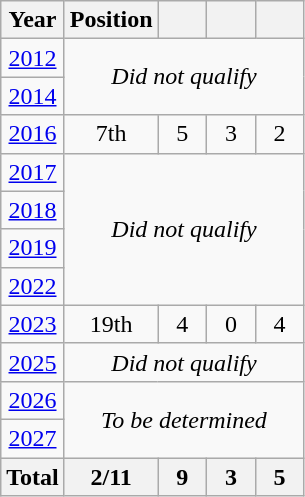<table class="wikitable" style="text-align: center;">
<tr>
<th>Year</th>
<th>Position</th>
<th width="25px"></th>
<th width="25px"></th>
<th width="25px"></th>
</tr>
<tr>
<td> <a href='#'>2012</a></td>
<td colspan="4" rowspan="2"><em>Did not qualify</em></td>
</tr>
<tr>
<td> <a href='#'>2014</a></td>
</tr>
<tr>
<td> <a href='#'>2016</a></td>
<td>7th</td>
<td>5</td>
<td>3</td>
<td>2</td>
</tr>
<tr>
<td> <a href='#'>2017</a></td>
<td colspan="4" rowspan="4"><em>Did not qualify</em></td>
</tr>
<tr>
<td> <a href='#'>2018</a></td>
</tr>
<tr>
<td> <a href='#'>2019</a></td>
</tr>
<tr>
<td> <a href='#'>2022</a></td>
</tr>
<tr>
<td> <a href='#'>2023</a></td>
<td>19th</td>
<td>4</td>
<td>0</td>
<td>4</td>
</tr>
<tr>
<td> <a href='#'>2025</a></td>
<td colspan="4"><em>Did not qualify</em></td>
</tr>
<tr>
<td> <a href='#'>2026</a></td>
<td colspan="4" rowspan="2"><em>To be determined</em></td>
</tr>
<tr>
<td> <a href='#'>2027</a></td>
</tr>
<tr>
<th>Total</th>
<th>2/11</th>
<th>9</th>
<th>3</th>
<th>5</th>
</tr>
</table>
